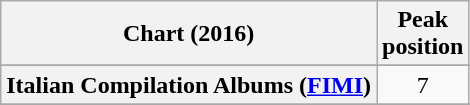<table class="wikitable sortable plainrowheaders" style="text-align:center">
<tr>
<th scope="col">Chart (2016)</th>
<th scope="col">Peak<br> position</th>
</tr>
<tr>
</tr>
<tr>
</tr>
<tr>
<th scope="row">Italian Compilation Albums (<a href='#'>FIMI</a>)</th>
<td>7</td>
</tr>
<tr>
</tr>
<tr>
</tr>
<tr>
</tr>
<tr>
</tr>
<tr>
</tr>
</table>
